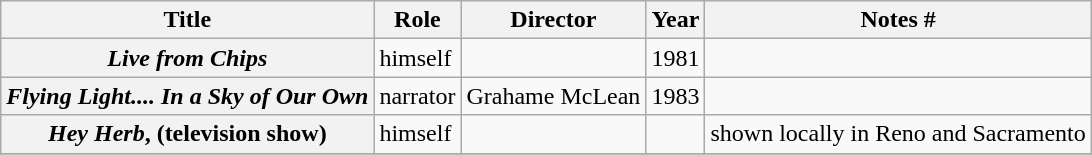<table class="wikitable plainrowheaders sortable">
<tr>
<th scope="col">Title</th>
<th scope="col">Role</th>
<th scope="col">Director</th>
<th scope="col">Year</th>
<th scope="col" class="unsortable">Notes #</th>
</tr>
<tr>
<th scope="row"><em>Live from Chips</em></th>
<td>himself</td>
<td></td>
<td>1981</td>
<td></td>
</tr>
<tr>
<th scope="row"><em>Flying Light.... In a Sky of Our Own</em></th>
<td>narrator</td>
<td>Grahame McLean</td>
<td>1983</td>
<td></td>
</tr>
<tr>
<th scope="row"><em>Hey Herb</em>,  (television show)</th>
<td>himself</td>
<td></td>
<td></td>
<td>shown locally in Reno and Sacramento</td>
</tr>
<tr>
</tr>
</table>
